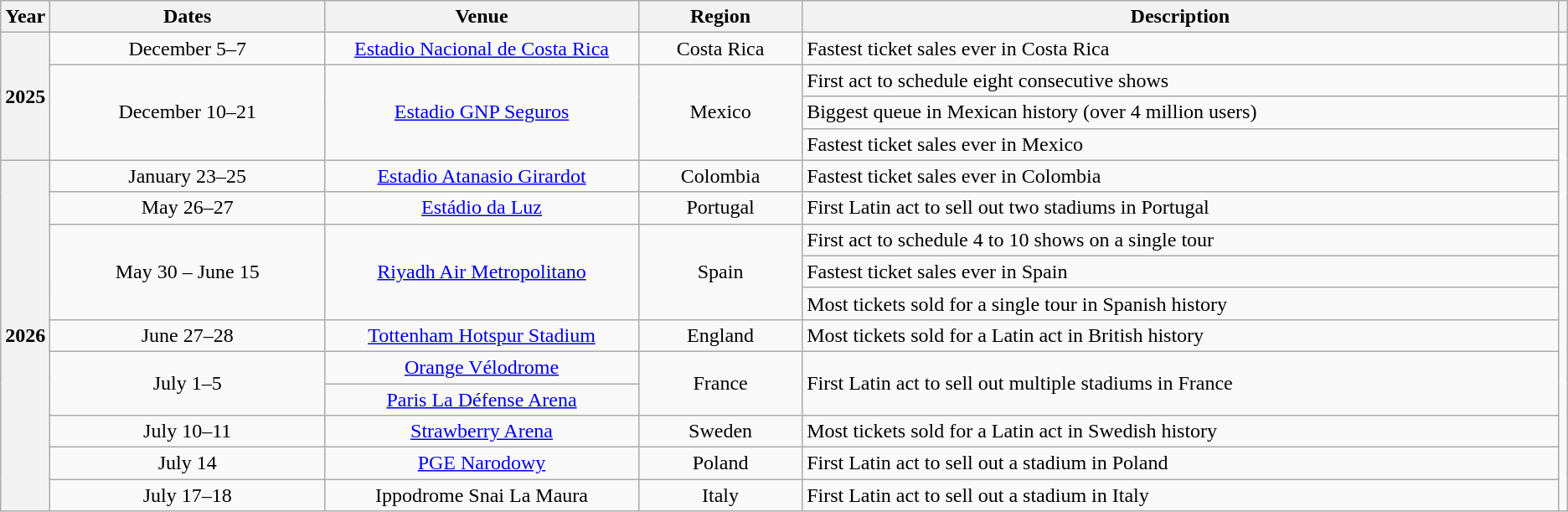<table class="wikitable sortable plainrowheaders" style="text-align:center;">
<tr>
<th scope="col" style="width:2em;">Year</th>
<th scope="col" style="width:14em;">Dates</th>
<th scope="col" style="width:16em;">Venue</th>
<th scope="col" style="width:8em;">Region</th>
<th scope="col" style="width:40em;">Description</th>
<th scope="col" class="unsortable"></th>
</tr>
<tr>
<th rowspan="4" scope="rowgroup" style="text-align:center;">2025</th>
<td>December 5–7</td>
<td><a href='#'>Estadio Nacional de Costa Rica</a></td>
<td>Costa Rica</td>
<td style="text-align:left;">Fastest ticket sales ever in Costa Rica</td>
<td></td>
</tr>
<tr>
<td rowspan="3">December 10–21</td>
<td rowspan="3"><a href='#'>Estadio GNP Seguros</a></td>
<td rowspan="3">Mexico</td>
<td style="text-align:left;">First act to schedule eight consecutive shows</td>
<td></td>
</tr>
<tr>
<td style="text-align:left;">Biggest queue in Mexican history (over 4 million users)</td>
<td rowspan="13"></td>
</tr>
<tr>
<td style="text-align:left;">Fastest ticket sales ever in Mexico</td>
</tr>
<tr>
<th rowspan="12" scope="rowgroup" style="text-align:center;">2026</th>
<td>January 23–25</td>
<td><a href='#'>Estadio Atanasio Girardot</a></td>
<td>Colombia</td>
<td style="text-align:left;">Fastest ticket sales ever in Colombia</td>
</tr>
<tr>
<td>May 26–27</td>
<td><a href='#'>Estádio da Luz</a></td>
<td>Portugal</td>
<td style="text-align:left;">First Latin act to sell out two stadiums in Portugal</td>
</tr>
<tr>
<td rowspan="3">May 30 – June 15</td>
<td rowspan="3"><a href='#'>Riyadh Air Metropolitano</a></td>
<td rowspan="3">Spain</td>
<td style="text-align:left;">First act to schedule 4 to 10 shows on a single tour</td>
</tr>
<tr>
<td style="text-align:left;">Fastest ticket sales ever in Spain</td>
</tr>
<tr>
<td style="text-align:left;">Most tickets sold for a single tour in Spanish history</td>
</tr>
<tr>
<td>June 27–28</td>
<td><a href='#'>Tottenham Hotspur Stadium</a></td>
<td>England</td>
<td style="text-align:left;">Most tickets sold for a Latin act in British history</td>
</tr>
<tr>
<td rowspan="2">July 1–5</td>
<td style="text-align: center;"><a href='#'>Orange Vélodrome</a></td>
<td rowspan="2">France</td>
<td rowspan="2" style="text-align:left;">First Latin act to sell out multiple stadiums in France</td>
</tr>
<tr>
<td style="text-align: center;"><a href='#'>Paris La Défense Arena</a></td>
</tr>
<tr>
<td>July 10–11</td>
<td><a href='#'>Strawberry Arena</a></td>
<td>Sweden</td>
<td style="text-align:left;">Most tickets sold for a Latin act in Swedish history</td>
</tr>
<tr>
<td>July 14</td>
<td><a href='#'>PGE Narodowy</a></td>
<td>Poland</td>
<td style="text-align:left;">First Latin act to sell out a stadium in Poland</td>
</tr>
<tr>
<td>July 17–18</td>
<td>Ippodrome Snai La Maura</td>
<td>Italy</td>
<td style="text-align:left;">First Latin act to sell out a stadium in Italy</td>
</tr>
</table>
